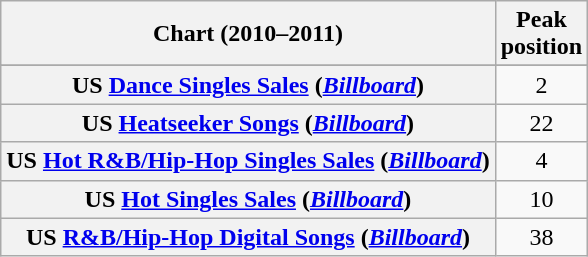<table class="wikitable sortable plainrowheaders" style="text-align:center">
<tr>
<th>Chart (2010–2011)</th>
<th>Peak<br>position</th>
</tr>
<tr>
</tr>
<tr>
<th scope="row">US <a href='#'>Dance Singles Sales</a> (<em><a href='#'>Billboard</a></em>)</th>
<td>2</td>
</tr>
<tr>
<th scope="row">US <a href='#'>Heatseeker Songs</a> (<em><a href='#'>Billboard</a></em>)</th>
<td>22</td>
</tr>
<tr>
<th scope="row">US <a href='#'>Hot R&B/Hip-Hop Singles Sales</a> (<em><a href='#'>Billboard</a></em>)</th>
<td>4</td>
</tr>
<tr>
<th scope="row">US <a href='#'>Hot Singles Sales</a> (<em><a href='#'>Billboard</a></em>)</th>
<td>10</td>
</tr>
<tr>
<th scope="row">US <a href='#'>R&B/Hip-Hop Digital Songs</a> (<em><a href='#'>Billboard</a></em>)</th>
<td>38</td>
</tr>
</table>
